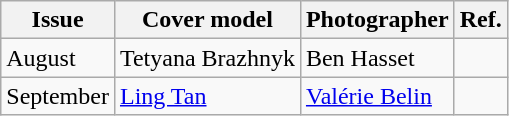<table class="sortable wikitable">
<tr>
<th>Issue</th>
<th>Cover model</th>
<th>Photographer</th>
<th>Ref.</th>
</tr>
<tr>
<td>August</td>
<td>Tetyana Brazhnyk</td>
<td>Ben Hasset</td>
<td></td>
</tr>
<tr>
<td>September</td>
<td><a href='#'>Ling Tan</a></td>
<td><a href='#'>Valérie Belin</a></td>
<td></td>
</tr>
</table>
